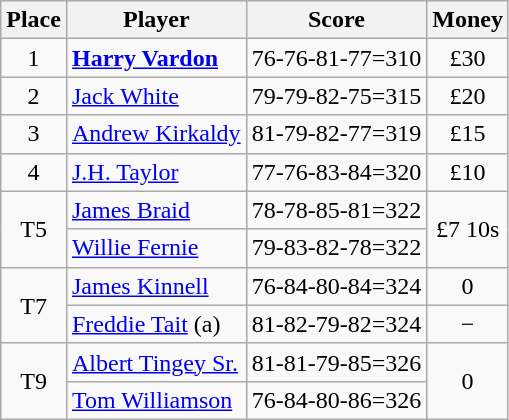<table class=wikitable>
<tr>
<th>Place</th>
<th>Player</th>
<th>Score</th>
<th>Money</th>
</tr>
<tr>
<td align=center>1</td>
<td> <strong><a href='#'>Harry Vardon</a></strong></td>
<td>76-76-81-77=310</td>
<td align=center>£30</td>
</tr>
<tr>
<td align=center>2</td>
<td> <a href='#'>Jack White</a></td>
<td>79-79-82-75=315</td>
<td align=center>£20</td>
</tr>
<tr>
<td align=center>3</td>
<td> <a href='#'>Andrew Kirkaldy</a></td>
<td>81-79-82-77=319</td>
<td align=center>£15</td>
</tr>
<tr>
<td align=center>4</td>
<td> <a href='#'>J.H. Taylor</a></td>
<td>77-76-83-84=320</td>
<td align=center>£10</td>
</tr>
<tr>
<td rowspan=2 align=center>T5</td>
<td> <a href='#'>James Braid</a></td>
<td>78-78-85-81=322</td>
<td rowspan=2 align=center>£7 10s</td>
</tr>
<tr>
<td> <a href='#'>Willie Fernie</a></td>
<td>79-83-82-78=322</td>
</tr>
<tr>
<td rowspan=2 align=center>T7</td>
<td> <a href='#'>James Kinnell</a></td>
<td>76-84-80-84=324</td>
<td align=center>0</td>
</tr>
<tr>
<td> <a href='#'>Freddie Tait</a> (a)</td>
<td>81-82-79-82=324</td>
<td align=center>−</td>
</tr>
<tr>
<td rowspan=2 align=center>T9</td>
<td> <a href='#'>Albert Tingey Sr.</a></td>
<td>81-81-79-85=326</td>
<td rowspan=2 align=center>0</td>
</tr>
<tr>
<td> <a href='#'>Tom Williamson</a></td>
<td>76-84-80-86=326</td>
</tr>
</table>
